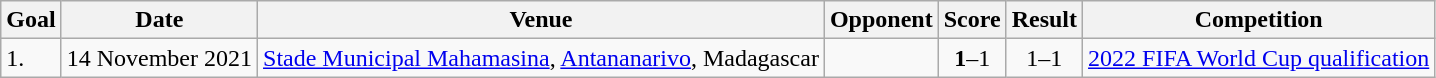<table class="wikitable sortable">
<tr>
<th>Goal</th>
<th>Date</th>
<th>Venue</th>
<th>Opponent</th>
<th>Score</th>
<th>Result</th>
<th>Competition</th>
</tr>
<tr>
<td>1.</td>
<td>14 November 2021</td>
<td><a href='#'>Stade Municipal Mahamasina</a>, <a href='#'>Antananarivo</a>, Madagascar</td>
<td></td>
<td align=center><strong>1</strong>–1</td>
<td align=center>1–1</td>
<td><a href='#'>2022 FIFA World Cup qualification</a></td>
</tr>
</table>
